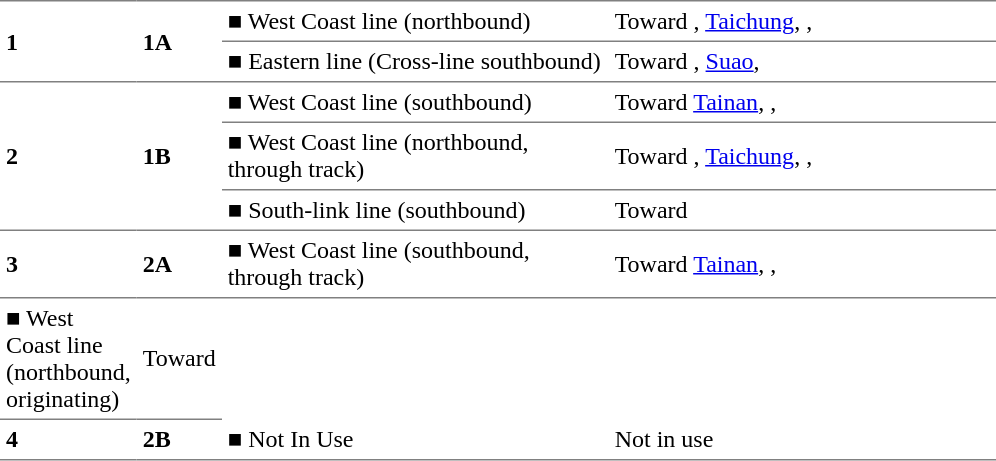<table table border=0 cellspacing=0 cellpadding=4>
<tr>
<td width=25 style="border-top:solid 1px gray; border-bottom:solid 1px gray;" rowspan=2><strong>1</strong></td>
<td width=30 style="border-top:solid 1px gray; border-bottom:solid 1px gray;" rowspan=2><strong>1A</strong></td>
<td width=250 style="border-top:solid 1px gray; border-bottom:solid 1px gray;"><span>■</span> West Coast line (northbound)</td>
<td width=250 style="border-top:solid 1px gray; border-bottom:solid 1px gray;">Toward , <a href='#'>Taichung</a>, , </td>
</tr>
<tr>
<td width=250 style="border-bottom:solid 1px gray;"><span>■</span> Eastern line (Cross-line southbound)</td>
<td width=250 style="border-bottom:solid 1px gray;">Toward , <a href='#'>Suao</a>, </td>
</tr>
<tr>
<td style="border-bottom:solid 1px gray;" rowspan=3><strong>2</strong></td>
<td style="border-bottom:solid 1px gray;" rowspan=3><strong>1B</strong></td>
<td style="border-bottom:solid 1px gray;"><span>■</span> West Coast line (southbound)</td>
<td style="border-bottom:solid 1px gray;">Toward <a href='#'>Tainan</a>, , </td>
</tr>
<tr>
<td style="border-bottom:solid 1px gray;"><span>■</span> West Coast line (northbound, through track)</td>
<td style="border-bottom:solid 1px gray;">Toward , <a href='#'>Taichung</a>, , </td>
</tr>
<tr>
<td style="border-bottom:solid 1px gray;"><span>■</span> South-link line (southbound)</td>
<td style="border-bottom:solid 1px gray;">Toward </td>
</tr>
<tr>
<td style="border-bottom:solid 1px gray;" rowspan=2><strong>3</strong></td>
<td style="border-bottom:solid 1px gray;" rowspan=2><strong>2A</strong></td>
<td style="border-bottom:solid 1px gray;"><span>■</span> West Coast line (southbound, through track)</td>
<td style="border-bottom:solid 1px gray;">Toward <a href='#'>Tainan</a>, , </td>
</tr>
<tr>
</tr>
<tr>
<td style="border-bottom:solid 1px gray;"><span>■</span> West Coast line (northbound, originating)</td>
<td style="border-bottom:solid 1px gray;">Toward </td>
</tr>
<tr>
<td style="border-bottom:solid 1px gray;" rowspan=1><strong>4</strong></td>
<td style="border-bottom:solid 1px gray;" rowspan=1><strong>2B</strong></td>
<td style="border-bottom:solid 1px gray;"><span>■</span> Not In Use</td>
<td style="border-bottom:solid 1px gray;">Not in use</td>
</tr>
<tr>
</tr>
</table>
